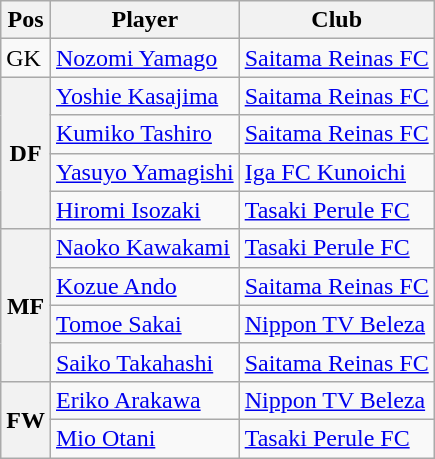<table class="wikitable">
<tr>
<th>Pos</th>
<th>Player</th>
<th>Club</th>
</tr>
<tr>
<td>GK</td>
<td> <a href='#'>Nozomi Yamago</a></td>
<td><a href='#'>Saitama Reinas FC</a></td>
</tr>
<tr>
<th rowspan=4>DF</th>
<td> <a href='#'>Yoshie Kasajima</a></td>
<td><a href='#'>Saitama Reinas FC</a></td>
</tr>
<tr>
<td> <a href='#'>Kumiko Tashiro</a></td>
<td><a href='#'>Saitama Reinas FC</a></td>
</tr>
<tr>
<td> <a href='#'>Yasuyo Yamagishi</a></td>
<td><a href='#'>Iga FC Kunoichi</a></td>
</tr>
<tr>
<td> <a href='#'>Hiromi Isozaki</a></td>
<td><a href='#'>Tasaki Perule FC</a></td>
</tr>
<tr>
<th rowspan=4>MF</th>
<td> <a href='#'>Naoko Kawakami</a></td>
<td><a href='#'>Tasaki Perule FC</a></td>
</tr>
<tr>
<td> <a href='#'>Kozue Ando</a></td>
<td><a href='#'>Saitama Reinas FC</a></td>
</tr>
<tr>
<td> <a href='#'>Tomoe Sakai</a></td>
<td><a href='#'>Nippon TV Beleza</a></td>
</tr>
<tr>
<td> <a href='#'>Saiko Takahashi</a></td>
<td><a href='#'>Saitama Reinas FC</a></td>
</tr>
<tr>
<th rowspan=2>FW</th>
<td> <a href='#'>Eriko Arakawa</a></td>
<td><a href='#'>Nippon TV Beleza</a></td>
</tr>
<tr>
<td> <a href='#'>Mio Otani</a></td>
<td><a href='#'>Tasaki Perule FC</a></td>
</tr>
</table>
